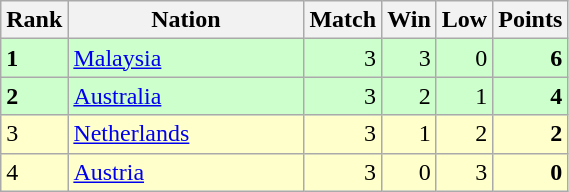<table class="wikitable">
<tr>
<th width=20>Rank</th>
<th width=150>Nation</th>
<th width=20>Match</th>
<th width=20>Win</th>
<th width=20>Low</th>
<th width=20>Points</th>
</tr>
<tr align="right" style="background:#ccffcc;">
<td align="left"><strong>1</strong></td>
<td align="left"> <a href='#'>Malaysia</a></td>
<td>3</td>
<td>3</td>
<td>0</td>
<td><strong>6</strong></td>
</tr>
<tr align="right" style="background:#ccffcc;">
<td align="left"><strong>2</strong></td>
<td align="left"> <a href='#'>Australia</a></td>
<td>3</td>
<td>2</td>
<td>1</td>
<td><strong>4</strong></td>
</tr>
<tr align="right" style="background:#ffffcc;">
<td align="left">3</td>
<td align="left"> <a href='#'>Netherlands</a></td>
<td>3</td>
<td>1</td>
<td>2</td>
<td><strong>2</strong></td>
</tr>
<tr align="right" style="background:#ffffcc;">
<td align="left">4</td>
<td align="left"> <a href='#'>Austria</a></td>
<td>3</td>
<td>0</td>
<td>3</td>
<td><strong>0</strong></td>
</tr>
</table>
